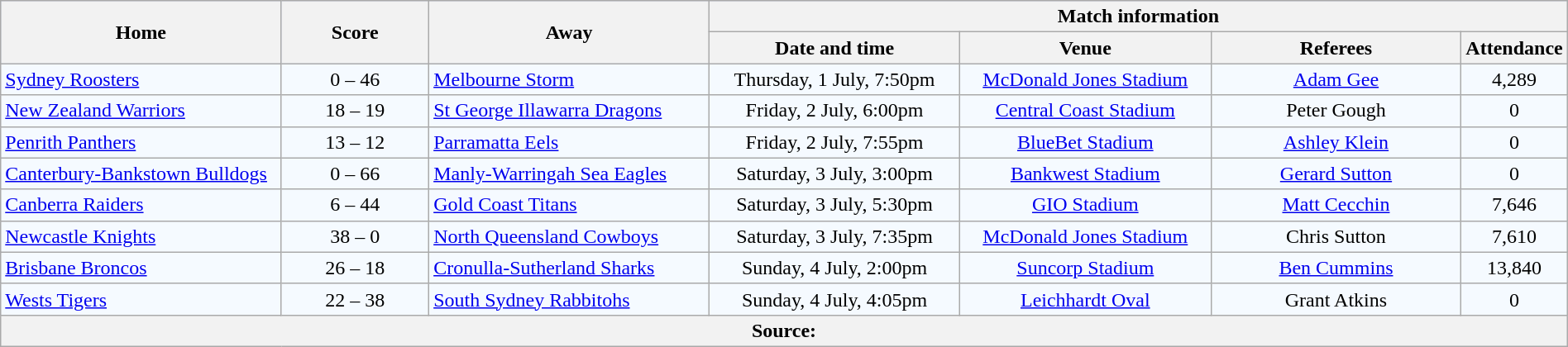<table class="wikitable" style="border-collapse:collapse; text-align:center; width:100%;">
<tr style="background:#c1d8ff;">
<th rowspan="2" style="width:19%;">Home</th>
<th rowspan="2" style="width:10%;">Score</th>
<th rowspan="2" style="width:19%;">Away</th>
<th colspan="6">Match information</th>
</tr>
<tr style="background:#efefef;">
<th width="17%">Date and time</th>
<th width="17%">Venue</th>
<th width="17%">Referees</th>
<th width="5%">Attendance</th>
</tr>
<tr style="text-align:center; background:#f5faff;">
<td align="left"> <a href='#'>Sydney Roosters</a></td>
<td>0 – 46</td>
<td align="left"> <a href='#'>Melbourne Storm</a></td>
<td>Thursday, 1 July, 7:50pm</td>
<td><a href='#'>McDonald Jones Stadium</a></td>
<td><a href='#'>Adam Gee</a></td>
<td>4,289</td>
</tr>
<tr style="text-align:center; background:#f5faff;">
<td align="left"> <a href='#'>New Zealand Warriors</a></td>
<td>18 – 19</td>
<td align="left"> <a href='#'>St George Illawarra Dragons</a></td>
<td>Friday, 2 July, 6:00pm</td>
<td><a href='#'>Central Coast Stadium</a></td>
<td>Peter Gough</td>
<td>0</td>
</tr>
<tr style="text-align:center; background:#f5faff;">
<td align="left"> <a href='#'>Penrith Panthers</a></td>
<td>13 – 12</td>
<td align="left"> <a href='#'>Parramatta Eels</a></td>
<td>Friday, 2 July, 7:55pm</td>
<td><a href='#'>BlueBet Stadium</a></td>
<td><a href='#'>Ashley Klein</a></td>
<td>0</td>
</tr>
<tr style="text-align:center; background:#f5faff;">
<td align="left"> <a href='#'>Canterbury-Bankstown Bulldogs</a></td>
<td>0 – 66</td>
<td align="left"> <a href='#'>Manly-Warringah Sea Eagles</a></td>
<td>Saturday, 3 July, 3:00pm</td>
<td><a href='#'>Bankwest Stadium</a></td>
<td><a href='#'>Gerard Sutton</a></td>
<td>0</td>
</tr>
<tr style="text-align:center; background:#f5faff;">
<td align="left"> <a href='#'>Canberra Raiders</a></td>
<td>6 – 44</td>
<td align="left"> <a href='#'>Gold Coast Titans</a></td>
<td>Saturday, 3 July, 5:30pm</td>
<td><a href='#'>GIO Stadium</a></td>
<td><a href='#'>Matt Cecchin</a></td>
<td>7,646</td>
</tr>
<tr style="text-align:center; background:#f5faff;">
<td align="left"> <a href='#'>Newcastle Knights</a></td>
<td>38 – 0</td>
<td align="left"> <a href='#'>North Queensland Cowboys</a></td>
<td>Saturday, 3 July, 7:35pm</td>
<td><a href='#'>McDonald Jones Stadium</a></td>
<td>Chris Sutton</td>
<td>7,610</td>
</tr>
<tr style="text-align:center; background:#f5faff;">
<td align="left"> <a href='#'>Brisbane Broncos</a></td>
<td>26 – 18</td>
<td align="left"> <a href='#'>Cronulla-Sutherland Sharks</a></td>
<td>Sunday, 4 July, 2:00pm</td>
<td><a href='#'>Suncorp Stadium</a></td>
<td><a href='#'>Ben Cummins</a></td>
<td>13,840</td>
</tr>
<tr style="text-align:center; background:#f5faff;">
<td align="left"> <a href='#'>Wests Tigers</a></td>
<td>22 – 38</td>
<td align="left"> <a href='#'>South Sydney Rabbitohs</a></td>
<td>Sunday, 4 July, 4:05pm</td>
<td><a href='#'>Leichhardt Oval</a></td>
<td>Grant Atkins</td>
<td>0</td>
</tr>
<tr>
<th colspan="7">Source:</th>
</tr>
</table>
